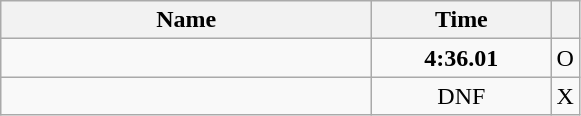<table class="wikitable" style="text-align:center;">
<tr>
<th style="width:15em">Name</th>
<th style="width:7em">Time</th>
<th></th>
</tr>
<tr>
<td align=left></td>
<td><strong>4:36.01</strong></td>
<td>O</td>
</tr>
<tr>
<td align=left></td>
<td>DNF</td>
<td>X</td>
</tr>
</table>
